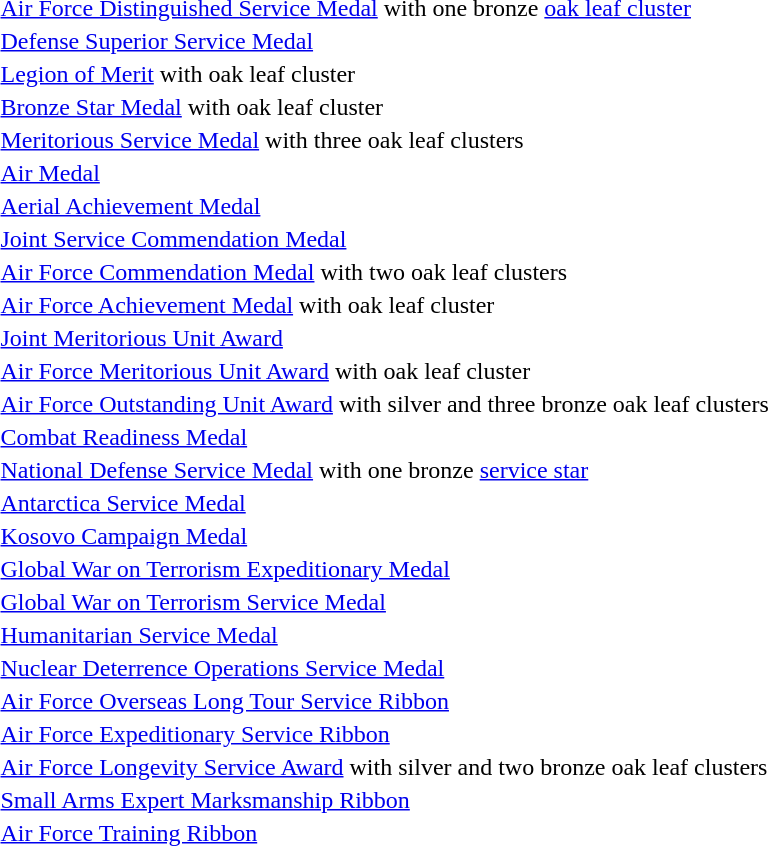<table>
<tr>
<td></td>
<td><a href='#'>Air Force Distinguished Service Medal</a> with one bronze <a href='#'>oak leaf cluster</a></td>
</tr>
<tr>
<td></td>
<td><a href='#'>Defense Superior Service Medal</a></td>
</tr>
<tr>
<td></td>
<td><a href='#'>Legion of Merit</a> with oak leaf cluster</td>
</tr>
<tr>
<td></td>
<td><a href='#'>Bronze Star Medal</a> with oak leaf cluster</td>
</tr>
<tr>
<td><span></span><span></span><span></span></td>
<td><a href='#'>Meritorious Service Medal</a> with three oak leaf clusters</td>
</tr>
<tr>
<td></td>
<td><a href='#'>Air Medal</a></td>
</tr>
<tr>
<td></td>
<td><a href='#'>Aerial Achievement Medal</a></td>
</tr>
<tr>
<td></td>
<td><a href='#'>Joint Service Commendation Medal</a></td>
</tr>
<tr>
<td><span></span><span></span></td>
<td><a href='#'>Air Force Commendation Medal</a> with two oak leaf clusters</td>
</tr>
<tr>
<td></td>
<td><a href='#'>Air Force Achievement Medal</a> with oak leaf cluster</td>
</tr>
<tr>
<td></td>
<td><a href='#'>Joint Meritorious Unit Award</a></td>
</tr>
<tr>
<td></td>
<td><a href='#'>Air Force Meritorious Unit Award</a> with oak leaf cluster</td>
</tr>
<tr>
<td><span></span><span></span><span></span><span></span></td>
<td><a href='#'>Air Force Outstanding Unit Award</a> with silver and three bronze oak leaf clusters</td>
</tr>
<tr>
<td></td>
<td><a href='#'>Combat Readiness Medal</a></td>
</tr>
<tr>
<td></td>
<td><a href='#'>National Defense Service Medal</a> with one bronze <a href='#'>service star</a></td>
</tr>
<tr>
<td></td>
<td><a href='#'>Antarctica Service Medal</a></td>
</tr>
<tr>
<td></td>
<td><a href='#'>Kosovo Campaign Medal</a></td>
</tr>
<tr>
<td></td>
<td><a href='#'>Global War on Terrorism Expeditionary Medal</a></td>
</tr>
<tr>
<td></td>
<td><a href='#'>Global War on Terrorism Service Medal</a></td>
</tr>
<tr>
<td></td>
<td><a href='#'>Humanitarian Service Medal</a></td>
</tr>
<tr>
<td></td>
<td><a href='#'>Nuclear Deterrence Operations Service Medal</a></td>
</tr>
<tr>
<td></td>
<td><a href='#'>Air Force Overseas Long Tour Service Ribbon</a></td>
</tr>
<tr>
<td></td>
<td><a href='#'>Air Force Expeditionary Service Ribbon</a></td>
</tr>
<tr>
<td><span></span><span></span><span></span></td>
<td><a href='#'>Air Force Longevity Service Award</a> with silver and two bronze oak leaf clusters</td>
</tr>
<tr>
<td></td>
<td><a href='#'>Small Arms Expert Marksmanship Ribbon</a></td>
</tr>
<tr>
<td></td>
<td><a href='#'>Air Force Training Ribbon</a></td>
</tr>
</table>
